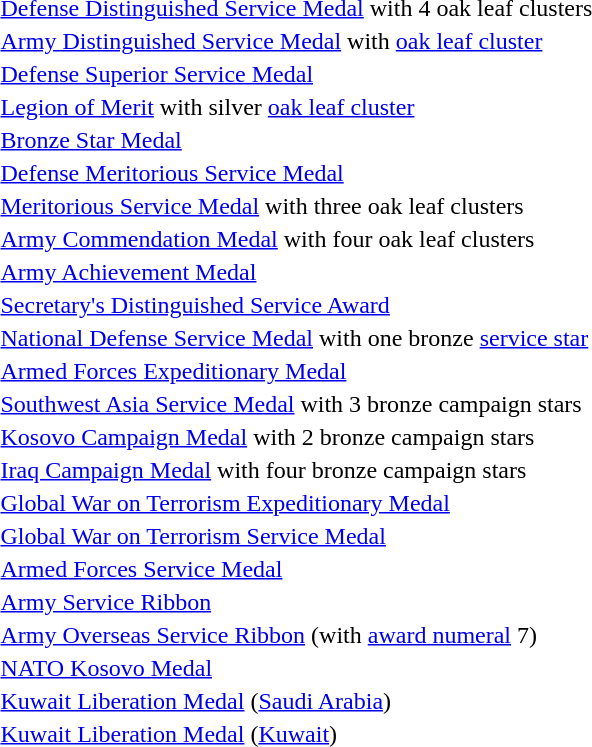<table>
<tr>
<td> <a href='#'>Defense Distinguished Service Medal</a> with 4 oak leaf clusters</td>
</tr>
<tr>
<td> <a href='#'>Army Distinguished Service Medal</a> with <a href='#'>oak leaf cluster</a></td>
</tr>
<tr>
<td> <a href='#'>Defense Superior Service Medal</a></td>
</tr>
<tr>
<td> <a href='#'>Legion of Merit</a> with silver <a href='#'>oak leaf cluster</a></td>
</tr>
<tr>
<td> <a href='#'>Bronze Star Medal</a></td>
</tr>
<tr>
<td> <a href='#'>Defense Meritorious Service Medal</a></td>
</tr>
<tr>
<td> <a href='#'>Meritorious Service Medal</a> with three oak leaf clusters</td>
</tr>
<tr>
<td> <a href='#'>Army Commendation Medal</a> with four oak leaf clusters</td>
</tr>
<tr>
<td> <a href='#'>Army Achievement Medal</a></td>
</tr>
<tr>
<td> <a href='#'>Secretary's Distinguished Service Award</a></td>
</tr>
<tr>
<td> <a href='#'>National Defense Service Medal</a> with one bronze <a href='#'>service star</a></td>
</tr>
<tr>
<td> <a href='#'>Armed Forces Expeditionary Medal</a></td>
</tr>
<tr>
<td> <a href='#'>Southwest Asia Service Medal</a> with 3 bronze campaign stars</td>
</tr>
<tr>
<td> <a href='#'>Kosovo Campaign Medal</a> with 2 bronze campaign stars</td>
</tr>
<tr>
<td> <a href='#'>Iraq Campaign Medal</a> with four bronze campaign stars</td>
</tr>
<tr>
<td><a href='#'>Global War on Terrorism Expeditionary Medal</a></td>
</tr>
<tr>
<td> <a href='#'>Global War on Terrorism Service Medal</a></td>
</tr>
<tr>
<td> <a href='#'>Armed Forces Service Medal</a></td>
</tr>
<tr>
<td> <a href='#'>Army Service Ribbon</a></td>
</tr>
<tr>
<td><span></span> <a href='#'>Army Overseas Service Ribbon</a> (with <a href='#'>award numeral</a> 7)</td>
</tr>
<tr>
<td> <a href='#'>NATO Kosovo Medal</a></td>
</tr>
<tr>
<td> <a href='#'>Kuwait Liberation Medal</a> (<a href='#'>Saudi Arabia</a>)</td>
</tr>
<tr>
<td> <a href='#'>Kuwait Liberation Medal</a> (<a href='#'>Kuwait</a>)</td>
</tr>
</table>
